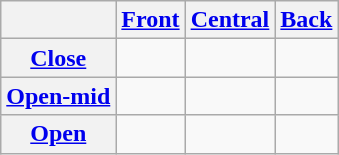<table class="wikitable" style="text-align: center;">
<tr>
<th></th>
<th><a href='#'>Front</a></th>
<th><a href='#'>Central</a></th>
<th><a href='#'>Back</a></th>
</tr>
<tr>
<th><a href='#'>Close</a></th>
<td></td>
<td></td>
<td></td>
</tr>
<tr>
<th><a href='#'>Open-mid</a></th>
<td></td>
<td></td>
<td></td>
</tr>
<tr>
<th><a href='#'>Open</a></th>
<td></td>
<td></td>
<td></td>
</tr>
</table>
